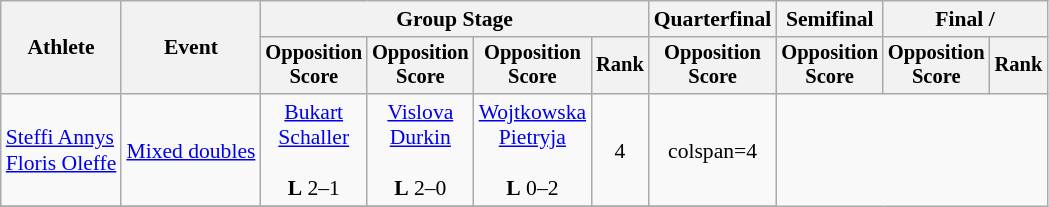<table class="wikitable" style="font-size:90%">
<tr>
<th rowspan=2>Athlete</th>
<th rowspan=2>Event</th>
<th colspan=4>Group Stage</th>
<th>Quarterfinal</th>
<th>Semifinal</th>
<th colspan=2>Final / </th>
</tr>
<tr style="font-size:95%">
<th>Opposition<br>Score</th>
<th>Opposition<br>Score</th>
<th>Opposition<br>Score</th>
<th>Rank</th>
<th>Opposition<br>Score</th>
<th>Opposition<br>Score</th>
<th>Opposition<br>Score</th>
<th>Rank</th>
</tr>
<tr align=center>
<td align=left><a href='#'>Steffi Annys</a> <br> <a href='#'>Floris Oleffe</a></td>
<td align=left><a href='#'>Mixed doubles</a></td>
<td><a href='#'>Bukart</a> <br> <a href='#'>Schaller</a> <br><br><strong>L</strong> 2–1</td>
<td><a href='#'>Vislova</a> <br> <a href='#'>Durkin</a> <br><br><strong>L</strong> 2–0</td>
<td><a href='#'>Wojtkowska</a> <br> <a href='#'>Pietryja</a> <br><br><strong>L</strong> 0–2</td>
<td>4</td>
<td>colspan=4 </td>
</tr>
<tr align=center>
</tr>
</table>
